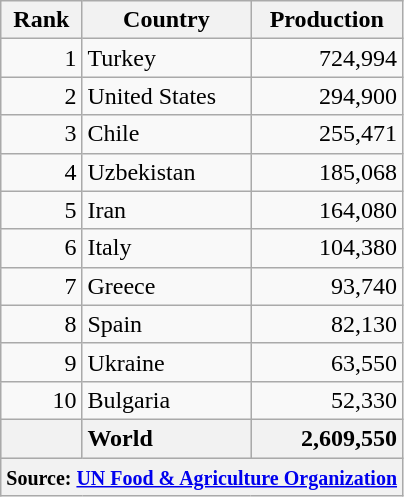<table class="wikitable floatright sortable">
<tr>
<th>Rank</th>
<th>Country</th>
<th data-sort-type="number">Production</th>
</tr>
<tr>
<td style="text-align:right">1</td>
<td>Turkey</td>
<td style="text-align:right">724,994</td>
</tr>
<tr>
<td style="text-align:right">2</td>
<td>United States</td>
<td style="text-align:right">294,900</td>
</tr>
<tr>
<td style="text-align:right">3</td>
<td>Chile</td>
<td style="text-align:right">255,471</td>
</tr>
<tr>
<td style="text-align:right">4</td>
<td>Uzbekistan</td>
<td style="text-align:right">185,068</td>
</tr>
<tr>
<td style="text-align:right">5</td>
<td>Iran</td>
<td style="text-align:right">164,080</td>
</tr>
<tr>
<td style="text-align:right">6</td>
<td>Italy</td>
<td style="text-align:right">104,380</td>
</tr>
<tr>
<td style="text-align:right">7</td>
<td>Greece</td>
<td style="text-align:right">93,740</td>
</tr>
<tr>
<td style="text-align:right">8</td>
<td>Spain</td>
<td style="text-align:right">82,130</td>
</tr>
<tr>
<td style="text-align:right">9</td>
<td>Ukraine</td>
<td style="text-align:right">63,550</td>
</tr>
<tr>
<td style="text-align:right">10</td>
<td>Bulgaria</td>
<td style="text-align:right">52,330</td>
</tr>
<tr style="background:#ccc;">
<th></th>
<th style="text-align:left">World</th>
<th style="text-align:right">2,609,550</th>
</tr>
<tr>
<th colspan=3><small>Source: <a href='#'>UN Food & Agriculture Organization</a></small></th>
</tr>
</table>
